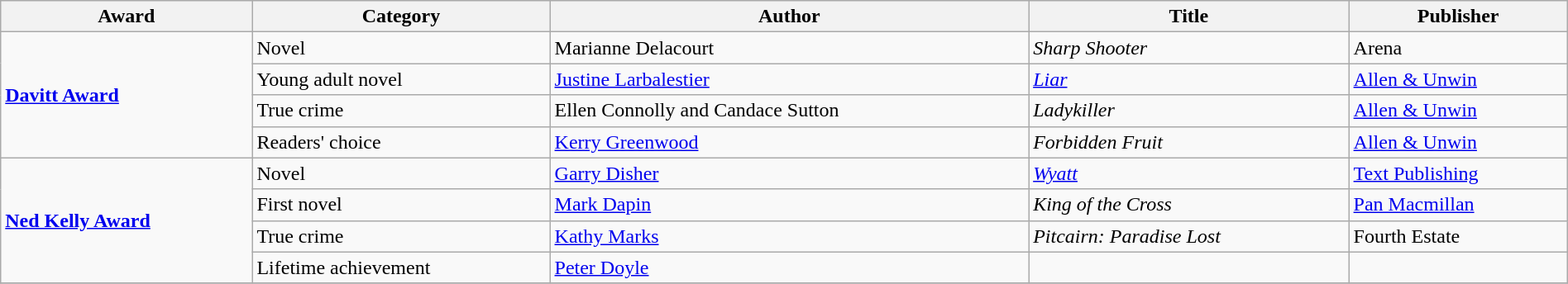<table class="wikitable" width=100%>
<tr>
<th>Award</th>
<th>Category</th>
<th>Author</th>
<th>Title</th>
<th>Publisher</th>
</tr>
<tr>
<td rowspan=4><strong><a href='#'>Davitt Award</a></strong></td>
<td>Novel</td>
<td>Marianne Delacourt</td>
<td><em>Sharp Shooter</em></td>
<td>Arena</td>
</tr>
<tr>
<td>Young adult novel</td>
<td><a href='#'>Justine Larbalestier</a></td>
<td><em><a href='#'>Liar</a></em></td>
<td><a href='#'>Allen & Unwin</a></td>
</tr>
<tr>
<td>True crime</td>
<td>Ellen Connolly and Candace Sutton</td>
<td><em>Ladykiller</em></td>
<td><a href='#'>Allen & Unwin</a></td>
</tr>
<tr>
<td>Readers' choice</td>
<td><a href='#'>Kerry Greenwood</a></td>
<td><em>Forbidden Fruit</em></td>
<td><a href='#'>Allen & Unwin</a></td>
</tr>
<tr>
<td rowspan=4><strong><a href='#'>Ned Kelly Award</a></strong></td>
<td>Novel</td>
<td><a href='#'>Garry Disher</a></td>
<td><em><a href='#'>Wyatt</a></em></td>
<td><a href='#'>Text Publishing</a></td>
</tr>
<tr>
<td>First novel</td>
<td><a href='#'>Mark Dapin</a></td>
<td><em>King of the Cross</em></td>
<td><a href='#'>Pan Macmillan</a></td>
</tr>
<tr>
<td>True crime</td>
<td><a href='#'>Kathy Marks</a></td>
<td><em>Pitcairn: Paradise Lost</em></td>
<td>Fourth Estate</td>
</tr>
<tr>
<td>Lifetime achievement</td>
<td><a href='#'>Peter Doyle</a></td>
<td></td>
<td></td>
</tr>
<tr>
</tr>
</table>
